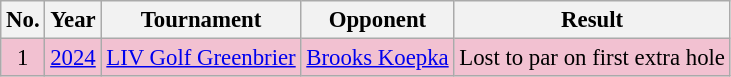<table class="wikitable" style="font-size:95%;">
<tr>
<th>No.</th>
<th>Year</th>
<th>Tournament</th>
<th>Opponent</th>
<th>Result</th>
</tr>
<tr style="background:#F2C1D1;">
<td align=center>1</td>
<td><a href='#'>2024</a></td>
<td><a href='#'>LIV Golf Greenbrier</a></td>
<td> <a href='#'>Brooks Koepka</a></td>
<td>Lost to par on first extra hole</td>
</tr>
</table>
